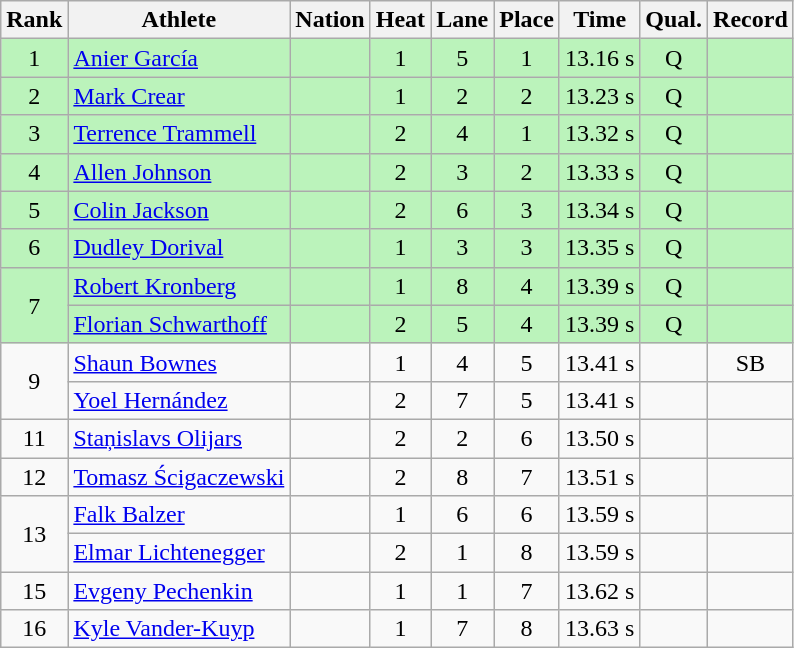<table class="wikitable sortable" style="text-align:center">
<tr>
<th>Rank</th>
<th>Athlete</th>
<th>Nation</th>
<th>Heat</th>
<th>Lane</th>
<th>Place</th>
<th>Time</th>
<th>Qual.</th>
<th>Record</th>
</tr>
<tr bgcolor = "bbf3bb">
<td>1</td>
<td align="left"><a href='#'>Anier García</a></td>
<td align="left"></td>
<td>1</td>
<td>5</td>
<td>1</td>
<td>13.16 s</td>
<td>Q</td>
<td></td>
</tr>
<tr bgcolor = "bbf3bb">
<td>2</td>
<td align="left"><a href='#'>Mark Crear</a></td>
<td align="left"></td>
<td>1</td>
<td>2</td>
<td>2</td>
<td>13.23 s</td>
<td>Q</td>
<td></td>
</tr>
<tr bgcolor = "bbf3bb">
<td>3</td>
<td align="left"><a href='#'>Terrence Trammell</a></td>
<td align="left"></td>
<td>2</td>
<td>4</td>
<td>1</td>
<td>13.32 s</td>
<td>Q</td>
<td></td>
</tr>
<tr bgcolor = "bbf3bb">
<td>4</td>
<td align="left"><a href='#'>Allen Johnson</a></td>
<td align="left"></td>
<td>2</td>
<td>3</td>
<td>2</td>
<td>13.33 s</td>
<td>Q</td>
<td></td>
</tr>
<tr bgcolor = "bbf3bb">
<td>5</td>
<td align="left"><a href='#'>Colin Jackson</a></td>
<td align="left"></td>
<td>2</td>
<td>6</td>
<td>3</td>
<td>13.34 s</td>
<td>Q</td>
<td></td>
</tr>
<tr bgcolor = "bbf3bb">
<td>6</td>
<td align="left"><a href='#'>Dudley Dorival</a></td>
<td align="left"></td>
<td>1</td>
<td>3</td>
<td>3</td>
<td>13.35 s</td>
<td>Q</td>
<td></td>
</tr>
<tr bgcolor = "bbf3bb">
<td rowspan="2" align="center">7</td>
<td align="left"><a href='#'>Robert Kronberg</a></td>
<td align="left"></td>
<td>1</td>
<td>8</td>
<td>4</td>
<td>13.39 s</td>
<td>Q</td>
<td></td>
</tr>
<tr bgcolor = "bbf3bb">
<td align="left"><a href='#'>Florian Schwarthoff</a></td>
<td align="left"></td>
<td>2</td>
<td>5</td>
<td>4</td>
<td>13.39 s</td>
<td>Q</td>
<td></td>
</tr>
<tr>
<td rowspan="2" align="center">9</td>
<td align="left"><a href='#'>Shaun Bownes</a></td>
<td align="left"></td>
<td>1</td>
<td>4</td>
<td>5</td>
<td>13.41 s</td>
<td></td>
<td>SB</td>
</tr>
<tr>
<td align="left"><a href='#'>Yoel Hernández</a></td>
<td align="left"></td>
<td>2</td>
<td>7</td>
<td>5</td>
<td>13.41 s</td>
<td></td>
<td></td>
</tr>
<tr>
<td>11</td>
<td align="left"><a href='#'>Staņislavs Olijars</a></td>
<td align="left"></td>
<td>2</td>
<td>2</td>
<td>6</td>
<td>13.50 s</td>
<td></td>
<td></td>
</tr>
<tr>
<td>12</td>
<td align="left"><a href='#'>Tomasz Ścigaczewski</a></td>
<td align="left"></td>
<td>2</td>
<td>8</td>
<td>7</td>
<td>13.51 s</td>
<td></td>
<td></td>
</tr>
<tr>
<td rowspan="2" align="center">13</td>
<td align="left"><a href='#'>Falk Balzer</a></td>
<td align="left"></td>
<td>1</td>
<td>6</td>
<td>6</td>
<td>13.59 s</td>
<td></td>
<td></td>
</tr>
<tr>
<td align="left"><a href='#'>Elmar Lichtenegger</a></td>
<td align="left"></td>
<td>2</td>
<td>1</td>
<td>8</td>
<td>13.59 s</td>
<td></td>
<td></td>
</tr>
<tr>
<td>15</td>
<td align="left"><a href='#'>Evgeny Pechenkin</a></td>
<td align="left"></td>
<td>1</td>
<td>1</td>
<td>7</td>
<td>13.62 s</td>
<td></td>
<td></td>
</tr>
<tr>
<td>16</td>
<td align="left"><a href='#'>Kyle Vander-Kuyp</a></td>
<td align="left"></td>
<td>1</td>
<td>7</td>
<td>8</td>
<td>13.63 s</td>
<td></td>
<td></td>
</tr>
</table>
